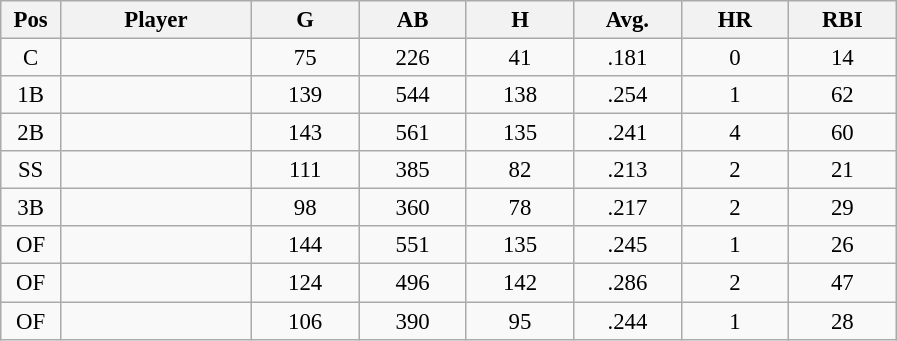<table class="wikitable sortable" style="text-align:center; font-size: 95%;">
<tr>
<th bgcolor="#DDDDFF" width="5%">Pos</th>
<th bgcolor="#DDDDFF" width="16%">Player</th>
<th bgcolor="#DDDDFF" width="9%">G</th>
<th bgcolor="#DDDDFF" width="9%">AB</th>
<th bgcolor="#DDDDFF" width="9%">H</th>
<th bgcolor="#DDDDFF" width="9%">Avg.</th>
<th bgcolor="#DDDDFF" width="9%">HR</th>
<th bgcolor="#DDDDFF" width="9%">RBI</th>
</tr>
<tr>
<td>C</td>
<td></td>
<td>75</td>
<td>226</td>
<td>41</td>
<td>.181</td>
<td>0</td>
<td>14</td>
</tr>
<tr>
<td>1B</td>
<td></td>
<td>139</td>
<td>544</td>
<td>138</td>
<td>.254</td>
<td>1</td>
<td>62</td>
</tr>
<tr>
<td>2B</td>
<td></td>
<td>143</td>
<td>561</td>
<td>135</td>
<td>.241</td>
<td>4</td>
<td>60</td>
</tr>
<tr>
<td>SS</td>
<td></td>
<td>111</td>
<td>385</td>
<td>82</td>
<td>.213</td>
<td>2</td>
<td>21</td>
</tr>
<tr>
<td>3B</td>
<td></td>
<td>98</td>
<td>360</td>
<td>78</td>
<td>.217</td>
<td>2</td>
<td>29</td>
</tr>
<tr>
<td>OF</td>
<td></td>
<td>144</td>
<td>551</td>
<td>135</td>
<td>.245</td>
<td>1</td>
<td>26</td>
</tr>
<tr>
<td>OF</td>
<td></td>
<td>124</td>
<td>496</td>
<td>142</td>
<td>.286</td>
<td>2</td>
<td>47</td>
</tr>
<tr>
<td>OF</td>
<td></td>
<td>106</td>
<td>390</td>
<td>95</td>
<td>.244</td>
<td>1</td>
<td>28</td>
</tr>
</table>
